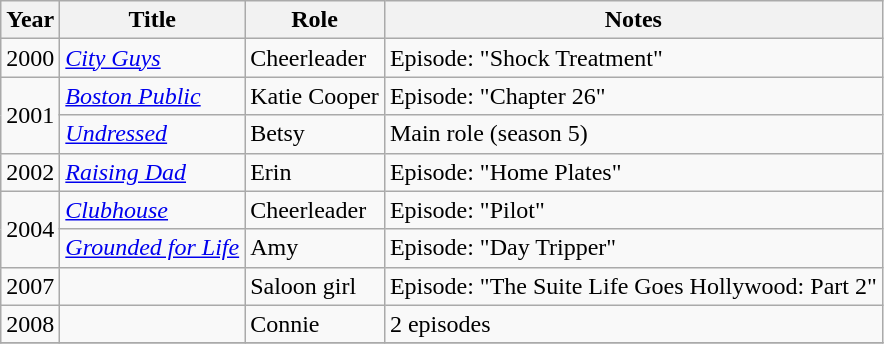<table class="wikitable sortable">
<tr>
<th>Year</th>
<th>Title</th>
<th>Role</th>
<th class="unsortable">Notes</th>
</tr>
<tr>
<td>2000</td>
<td><em><a href='#'>City Guys</a></em></td>
<td>Cheerleader</td>
<td>Episode: "Shock Treatment"</td>
</tr>
<tr>
<td rowspan="2">2001</td>
<td><em><a href='#'>Boston Public</a></em></td>
<td>Katie Cooper</td>
<td>Episode: "Chapter 26"</td>
</tr>
<tr>
<td><em><a href='#'>Undressed</a></em></td>
<td>Betsy</td>
<td>Main role (season 5)</td>
</tr>
<tr>
<td>2002</td>
<td><em><a href='#'>Raising Dad</a></em></td>
<td>Erin</td>
<td>Episode: "Home Plates"</td>
</tr>
<tr>
<td rowspan="2">2004</td>
<td><em><a href='#'>Clubhouse</a></em></td>
<td>Cheerleader</td>
<td>Episode: "Pilot"</td>
</tr>
<tr>
<td><em><a href='#'>Grounded for Life</a></em></td>
<td>Amy</td>
<td>Episode: "Day Tripper"</td>
</tr>
<tr>
<td>2007</td>
<td><em></em></td>
<td>Saloon girl</td>
<td>Episode: "The Suite Life Goes Hollywood: Part 2"</td>
</tr>
<tr>
<td>2008</td>
<td><em></em></td>
<td>Connie</td>
<td>2 episodes</td>
</tr>
<tr>
</tr>
</table>
